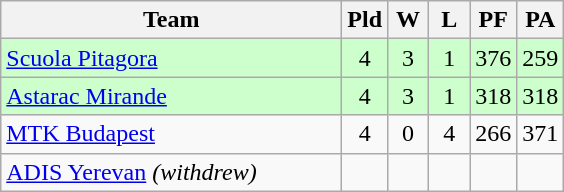<table class="wikitable" style="text-align:center">
<tr>
<th width=220>Team</th>
<th width=20>Pld</th>
<th width=20>W</th>
<th width=20>L</th>
<th width=20>PF</th>
<th width=20>PA</th>
</tr>
<tr bgcolor="#ccffcc">
<td align="left"> <a href='#'>Scuola Pitagora</a></td>
<td>4</td>
<td>3</td>
<td>1</td>
<td>376</td>
<td>259</td>
</tr>
<tr bgcolor="#ccffcc">
<td align="left"> <a href='#'>Astarac Mirande</a></td>
<td>4</td>
<td>3</td>
<td>1</td>
<td>318</td>
<td>318</td>
</tr>
<tr>
<td align="left"> <a href='#'>MTK Budapest</a></td>
<td>4</td>
<td>0</td>
<td>4</td>
<td>266</td>
<td>371</td>
</tr>
<tr>
<td align="left"> <a href='#'>ADIS Yerevan</a> <em>(withdrew)</em></td>
<td></td>
<td></td>
<td></td>
<td></td>
<td></td>
</tr>
</table>
